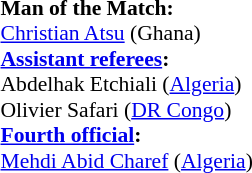<table width=50% style="font-size:90%">
<tr>
<td><br><strong>Man of the Match:</strong>
<br><a href='#'>Christian Atsu</a> (Ghana)<br><strong><a href='#'>Assistant referees</a>:</strong>
<br>Abdelhak Etchiali (<a href='#'>Algeria</a>)
<br>Olivier Safari (<a href='#'>DR Congo</a>)
<br><strong><a href='#'>Fourth official</a>:</strong>
<br><a href='#'>Mehdi Abid Charef</a> (<a href='#'>Algeria</a>)</td>
</tr>
</table>
